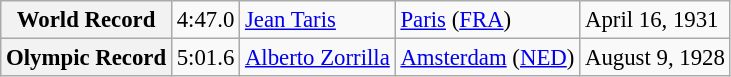<table class="wikitable" style="font-size:95%;">
<tr>
<th>World Record</th>
<td>4:47.0</td>
<td> <a href='#'>Jean Taris</a></td>
<td><a href='#'>Paris</a> (<a href='#'>FRA</a>)</td>
<td>April 16, 1931</td>
</tr>
<tr>
<th>Olympic Record</th>
<td>5:01.6</td>
<td> <a href='#'>Alberto Zorrilla</a></td>
<td><a href='#'>Amsterdam</a> (<a href='#'>NED</a>)</td>
<td>August 9, 1928</td>
</tr>
</table>
